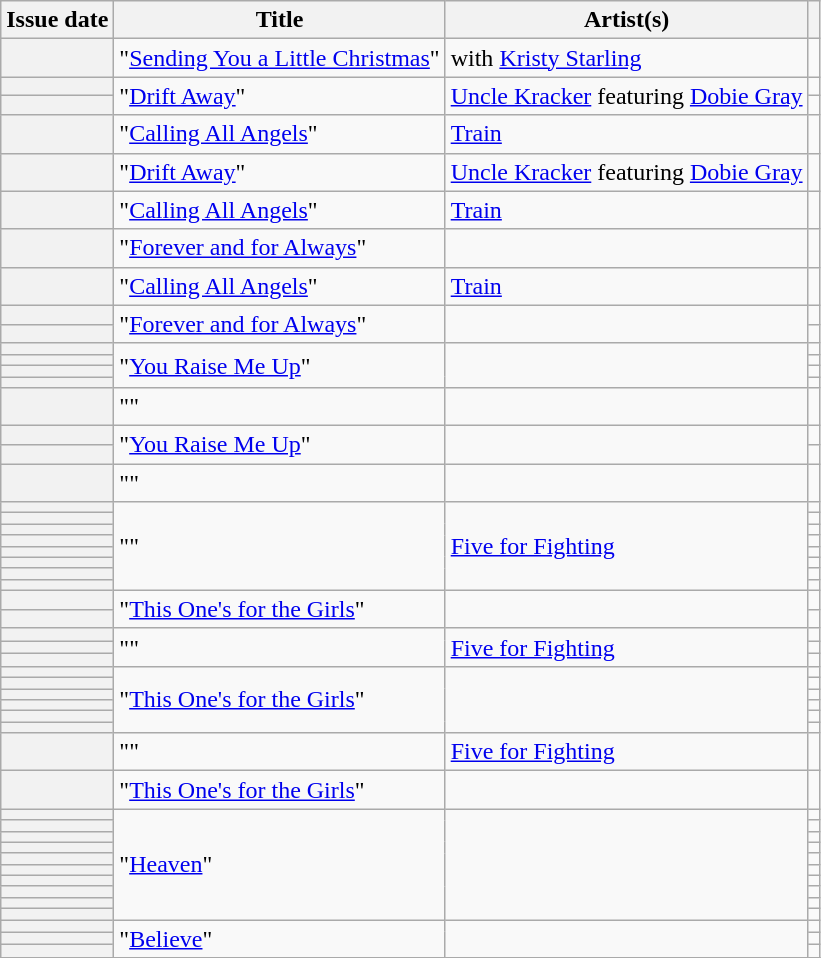<table class="wikitable sortable plainrowheaders">
<tr>
<th scope=col>Issue date</th>
<th scope=col>Title</th>
<th scope=col>Artist(s)</th>
<th scope=col class=unsortable></th>
</tr>
<tr>
<th scope=row></th>
<td rowspan="1">"<a href='#'>Sending You a Little Christmas</a>"</td>
<td rowspan="1"> with <a href='#'>Kristy Starling</a></td>
<td align=center></td>
</tr>
<tr>
<th scope=row></th>
<td rowspan="2">"<a href='#'>Drift Away</a>"</td>
<td rowspan="2"><a href='#'>Uncle Kracker</a> featuring <a href='#'>Dobie Gray</a></td>
<td align=center></td>
</tr>
<tr>
<th scope=row></th>
<td align=center></td>
</tr>
<tr>
<th scope=row></th>
<td rowspan="1">"<a href='#'>Calling All Angels</a>"</td>
<td rowspan="1"><a href='#'>Train</a></td>
<td align=center></td>
</tr>
<tr>
<th scope=row></th>
<td rowspan="1">"<a href='#'>Drift Away</a>"</td>
<td rowspan="1"><a href='#'>Uncle Kracker</a> featuring <a href='#'>Dobie Gray</a></td>
<td align=center></td>
</tr>
<tr>
<th scope=row></th>
<td rowspan="1">"<a href='#'>Calling All Angels</a>"</td>
<td rowspan="1"><a href='#'>Train</a></td>
<td align=center></td>
</tr>
<tr>
<th scope=row></th>
<td rowspan="1">"<a href='#'>Forever and for Always</a>"</td>
<td rowspan="1"></td>
<td align=center></td>
</tr>
<tr>
<th scope=row></th>
<td rowspan="1">"<a href='#'>Calling All Angels</a>"</td>
<td rowspan="1"><a href='#'>Train</a></td>
<td align=center></td>
</tr>
<tr>
<th scope=row></th>
<td rowspan="2">"<a href='#'>Forever and for Always</a>"</td>
<td rowspan="2"></td>
<td align=center></td>
</tr>
<tr>
<th scope=row></th>
<td align=center></td>
</tr>
<tr>
<th scope=row></th>
<td rowspan="4">"<a href='#'>You Raise Me Up</a>"</td>
<td rowspan="4"></td>
<td align=center></td>
</tr>
<tr>
<th scope=row></th>
<td align=center></td>
</tr>
<tr>
<th scope=row></th>
<td align=center></td>
</tr>
<tr>
<th scope=row></th>
<td align=center></td>
</tr>
<tr>
<th scope=row></th>
<td rowspan="1">""</td>
<td rowspan="1"></td>
<td align=center></td>
</tr>
<tr>
<th scope=row></th>
<td rowspan="2">"<a href='#'>You Raise Me Up</a>"</td>
<td rowspan="2"></td>
<td align=center></td>
</tr>
<tr>
<th scope=row></th>
<td align=center></td>
</tr>
<tr>
<th scope=row></th>
<td rowspan="1">""</td>
<td rowspan="1"></td>
<td align=center></td>
</tr>
<tr>
<th scope=row></th>
<td rowspan="8">""</td>
<td rowspan="8"><a href='#'>Five for Fighting</a></td>
<td align=center></td>
</tr>
<tr>
<th scope=row></th>
<td align=center></td>
</tr>
<tr>
<th scope=row></th>
<td align=center></td>
</tr>
<tr>
<th scope=row></th>
<td align=center></td>
</tr>
<tr>
<th scope=row></th>
<td align=center></td>
</tr>
<tr>
<th scope=row></th>
<td align=center></td>
</tr>
<tr>
<th scope=row></th>
<td align=center></td>
</tr>
<tr>
<th scope=row></th>
<td align=center></td>
</tr>
<tr>
<th scope=row></th>
<td rowspan="2">"<a href='#'>This One's for the Girls</a>"</td>
<td rowspan="2"></td>
<td align=center></td>
</tr>
<tr>
<th scope=row></th>
<td align=center></td>
</tr>
<tr>
<th scope=row></th>
<td rowspan="3">""</td>
<td rowspan="3"><a href='#'>Five for Fighting</a></td>
<td align=center></td>
</tr>
<tr>
<th scope=row></th>
<td align=center></td>
</tr>
<tr>
<th scope=row></th>
<td align=center></td>
</tr>
<tr>
<th scope=row></th>
<td rowspan="6">"<a href='#'>This One's for the Girls</a>"</td>
<td rowspan="6"></td>
<td align=center></td>
</tr>
<tr>
<th scope=row></th>
<td align=center></td>
</tr>
<tr>
<th scope=row></th>
<td align=center></td>
</tr>
<tr>
<th scope=row></th>
<td align=center></td>
</tr>
<tr>
<th scope=row></th>
<td align=center></td>
</tr>
<tr>
<th scope=row></th>
<td align=center></td>
</tr>
<tr>
<th scope=row></th>
<td rowspan="1">""</td>
<td rowspan="1"><a href='#'>Five for Fighting</a></td>
<td align=center></td>
</tr>
<tr>
<th scope=row></th>
<td rowspan="1">"<a href='#'>This One's for the Girls</a>"</td>
<td rowspan="1"></td>
<td align=center></td>
</tr>
<tr>
<th scope=row></th>
<td rowspan="10">"<a href='#'>Heaven</a>"</td>
<td rowspan="10"></td>
<td align=center></td>
</tr>
<tr>
<th scope=row></th>
<td align=center></td>
</tr>
<tr>
<th scope=row></th>
<td align=center></td>
</tr>
<tr>
<th scope=row></th>
<td align=center></td>
</tr>
<tr>
<th scope=row></th>
<td align=center></td>
</tr>
<tr>
<th scope=row></th>
<td align=center></td>
</tr>
<tr>
<th scope=row></th>
<td align=center></td>
</tr>
<tr>
<th scope=row></th>
<td align=center></td>
</tr>
<tr>
<th scope=row></th>
<td align=center></td>
</tr>
<tr>
<th scope=row></th>
<td align=center></td>
</tr>
<tr>
<th scope=row></th>
<td rowspan="3">"<a href='#'>Believe</a>"</td>
<td rowspan="3"></td>
<td align=center></td>
</tr>
<tr>
<th scope=row></th>
<td align=center></td>
</tr>
<tr>
<th scope=row></th>
<td align=center></td>
</tr>
<tr>
</tr>
</table>
